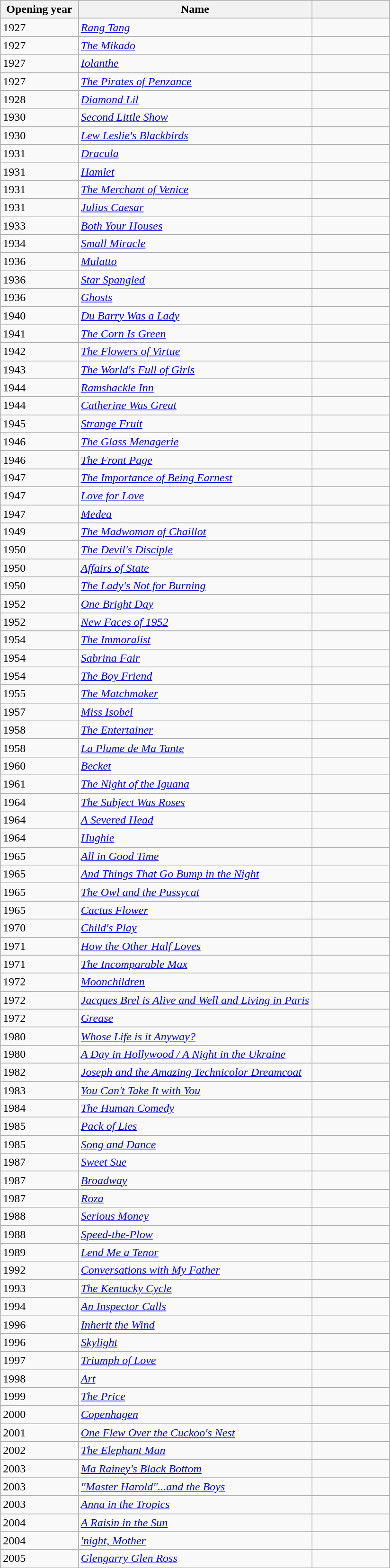<table class="wikitable sortable collapsible">
<tr>
<th width=20% scope="col">Opening year</th>
<th width=60% scope="col">Name</th>
<th width=20% scope="col" class="unsortable"></th>
</tr>
<tr>
<td>1927</td>
<td><em><a href='#'>Rang Tang</a></em></td>
<td></td>
</tr>
<tr>
<td>1927</td>
<td><em><a href='#'>The Mikado</a></em></td>
<td></td>
</tr>
<tr>
<td>1927</td>
<td><em><a href='#'>Iolanthe</a></em></td>
<td></td>
</tr>
<tr>
<td>1927</td>
<td><em><a href='#'>The Pirates of Penzance</a></em></td>
<td></td>
</tr>
<tr>
<td>1928</td>
<td><em><a href='#'>Diamond Lil</a></em></td>
<td></td>
</tr>
<tr>
<td>1930</td>
<td><em><a href='#'>Second Little Show</a></em></td>
<td></td>
</tr>
<tr>
<td>1930</td>
<td><em><a href='#'>Lew Leslie's Blackbirds</a></em></td>
<td></td>
</tr>
<tr>
<td>1931</td>
<td><em><a href='#'>Dracula</a></em></td>
<td></td>
</tr>
<tr>
<td>1931</td>
<td><em><a href='#'>Hamlet</a></em></td>
<td></td>
</tr>
<tr>
<td>1931</td>
<td><em><a href='#'>The Merchant of Venice</a></em></td>
<td></td>
</tr>
<tr>
<td>1931</td>
<td><em><a href='#'>Julius Caesar</a></em></td>
<td></td>
</tr>
<tr>
<td>1933</td>
<td><em><a href='#'>Both Your Houses</a></em></td>
<td></td>
</tr>
<tr>
<td>1934</td>
<td><em><a href='#'>Small Miracle</a></em></td>
<td></td>
</tr>
<tr>
<td>1936</td>
<td><em><a href='#'>Mulatto</a></em></td>
<td></td>
</tr>
<tr>
<td>1936</td>
<td><em><a href='#'>Star Spangled</a></em></td>
<td></td>
</tr>
<tr>
<td>1936</td>
<td><em><a href='#'>Ghosts</a></em></td>
<td></td>
</tr>
<tr>
<td>1940</td>
<td><em><a href='#'>Du Barry Was a Lady</a></em></td>
<td></td>
</tr>
<tr>
<td>1941</td>
<td><em><a href='#'>The Corn Is Green</a></em></td>
<td></td>
</tr>
<tr>
<td>1942</td>
<td><em><a href='#'>The Flowers of Virtue</a></em></td>
<td></td>
</tr>
<tr>
<td>1943</td>
<td><em><a href='#'>The World's Full of Girls</a></em></td>
<td></td>
</tr>
<tr>
<td>1944</td>
<td><em><a href='#'>Ramshackle Inn</a></em></td>
<td></td>
</tr>
<tr>
<td>1944</td>
<td><em><a href='#'>Catherine Was Great</a></em></td>
<td></td>
</tr>
<tr>
<td>1945</td>
<td><em><a href='#'>Strange Fruit</a></em></td>
<td></td>
</tr>
<tr>
<td>1946</td>
<td><em><a href='#'>The Glass Menagerie</a></em></td>
<td></td>
</tr>
<tr>
<td>1946</td>
<td><em><a href='#'>The Front Page</a></em></td>
<td></td>
</tr>
<tr>
<td>1947</td>
<td><em><a href='#'>The Importance of Being Earnest</a></em></td>
<td></td>
</tr>
<tr>
<td>1947</td>
<td><em><a href='#'>Love for Love</a></em></td>
<td></td>
</tr>
<tr>
<td>1947</td>
<td><em><a href='#'>Medea</a></em></td>
<td></td>
</tr>
<tr>
<td>1949</td>
<td><em><a href='#'>The Madwoman of Chaillot</a></em></td>
<td></td>
</tr>
<tr>
<td>1950</td>
<td><em><a href='#'>The Devil's Disciple</a></em></td>
<td></td>
</tr>
<tr>
<td>1950</td>
<td><em><a href='#'>Affairs of State</a></em></td>
<td></td>
</tr>
<tr>
<td>1950</td>
<td><em><a href='#'>The Lady's Not for Burning</a></em></td>
<td></td>
</tr>
<tr>
<td>1952</td>
<td><em><a href='#'>One Bright Day</a></em></td>
<td></td>
</tr>
<tr>
<td>1952</td>
<td><em><a href='#'>New Faces of 1952</a></em></td>
<td></td>
</tr>
<tr>
<td>1954</td>
<td><em><a href='#'>The Immoralist</a></em></td>
<td></td>
</tr>
<tr>
<td>1954</td>
<td><em><a href='#'>Sabrina Fair</a></em></td>
<td></td>
</tr>
<tr>
<td>1954</td>
<td><em><a href='#'>The Boy Friend</a></em></td>
<td></td>
</tr>
<tr>
<td>1955</td>
<td><em><a href='#'>The Matchmaker</a></em></td>
<td></td>
</tr>
<tr>
<td>1957</td>
<td><em><a href='#'>Miss Isobel</a></em></td>
<td></td>
</tr>
<tr>
<td>1958</td>
<td><em><a href='#'>The Entertainer</a></em></td>
<td></td>
</tr>
<tr>
<td>1958</td>
<td><em><a href='#'>La Plume de Ma Tante</a></em></td>
<td></td>
</tr>
<tr>
<td>1960</td>
<td><em><a href='#'>Becket</a></em></td>
<td></td>
</tr>
<tr>
<td>1961</td>
<td><em><a href='#'>The Night of the Iguana</a></em></td>
<td></td>
</tr>
<tr>
<td>1964</td>
<td><em><a href='#'>The Subject Was Roses</a></em></td>
<td></td>
</tr>
<tr>
<td>1964</td>
<td><em><a href='#'>A Severed Head</a></em></td>
<td></td>
</tr>
<tr>
<td>1964</td>
<td><em><a href='#'>Hughie</a></em></td>
<td></td>
</tr>
<tr>
<td>1965</td>
<td><em><a href='#'>All in Good Time</a></em></td>
<td></td>
</tr>
<tr>
<td>1965</td>
<td><em><a href='#'>And Things That Go Bump in the Night</a></em></td>
<td></td>
</tr>
<tr>
<td>1965</td>
<td><em><a href='#'>The Owl and the Pussycat</a></em></td>
<td></td>
</tr>
<tr>
<td>1965</td>
<td><em><a href='#'>Cactus Flower</a></em></td>
<td></td>
</tr>
<tr>
<td>1970</td>
<td><em><a href='#'>Child's Play</a></em></td>
<td></td>
</tr>
<tr>
<td>1971</td>
<td><em><a href='#'>How the Other Half Loves</a></em></td>
<td></td>
</tr>
<tr>
<td>1971</td>
<td><em><a href='#'>The Incomparable Max</a></em></td>
<td></td>
</tr>
<tr>
<td>1972</td>
<td><em><a href='#'>Moonchildren</a></em></td>
<td></td>
</tr>
<tr>
<td>1972</td>
<td><em><a href='#'>Jacques Brel is Alive and Well and Living in Paris</a></em></td>
<td></td>
</tr>
<tr>
<td>1972</td>
<td><em><a href='#'>Grease</a></em></td>
<td></td>
</tr>
<tr>
<td>1980</td>
<td><em><a href='#'>Whose Life is it Anyway?</a></em></td>
<td></td>
</tr>
<tr>
<td>1980</td>
<td><em><a href='#'>A Day in Hollywood / A Night in the Ukraine</a></em></td>
<td></td>
</tr>
<tr>
<td>1982</td>
<td><em><a href='#'>Joseph and the Amazing Technicolor Dreamcoat</a></em></td>
<td></td>
</tr>
<tr>
<td>1983</td>
<td><em><a href='#'>You Can't Take It with You</a></em></td>
<td></td>
</tr>
<tr>
<td>1984</td>
<td><em><a href='#'>The Human Comedy</a></em></td>
<td></td>
</tr>
<tr>
<td>1985</td>
<td><em><a href='#'>Pack of Lies</a></em></td>
<td></td>
</tr>
<tr>
<td>1985</td>
<td><em><a href='#'>Song and Dance</a></em></td>
<td></td>
</tr>
<tr>
<td>1987</td>
<td><em><a href='#'>Sweet Sue</a></em></td>
<td></td>
</tr>
<tr>
<td>1987</td>
<td><em><a href='#'>Broadway</a></em></td>
<td></td>
</tr>
<tr>
<td>1987</td>
<td><em><a href='#'>Roza</a></em></td>
<td></td>
</tr>
<tr>
<td>1988</td>
<td><em><a href='#'>Serious Money</a></em></td>
<td></td>
</tr>
<tr>
<td>1988</td>
<td><em><a href='#'>Speed-the-Plow</a></em></td>
<td></td>
</tr>
<tr>
<td>1989</td>
<td><em><a href='#'>Lend Me a Tenor</a></em></td>
<td></td>
</tr>
<tr>
<td>1992</td>
<td><em><a href='#'>Conversations with My Father</a></em></td>
<td></td>
</tr>
<tr>
<td>1993</td>
<td><em><a href='#'>The Kentucky Cycle</a></em></td>
<td></td>
</tr>
<tr>
<td>1994</td>
<td><em><a href='#'>An Inspector Calls</a></em></td>
<td></td>
</tr>
<tr>
<td>1996</td>
<td><em><a href='#'>Inherit the Wind</a></em></td>
<td></td>
</tr>
<tr>
<td>1996</td>
<td><em><a href='#'>Skylight</a></em></td>
<td></td>
</tr>
<tr>
<td>1997</td>
<td><em><a href='#'>Triumph of Love</a></em></td>
<td></td>
</tr>
<tr>
<td>1998</td>
<td><em><a href='#'>Art</a></em></td>
<td></td>
</tr>
<tr>
<td>1999</td>
<td><em><a href='#'>The Price</a></em></td>
<td></td>
</tr>
<tr>
<td>2000</td>
<td><em><a href='#'>Copenhagen</a></em></td>
<td></td>
</tr>
<tr>
<td>2001</td>
<td><em><a href='#'>One Flew Over the Cuckoo's Nest</a></em></td>
<td></td>
</tr>
<tr>
<td>2002</td>
<td><em><a href='#'>The Elephant Man</a></em></td>
<td></td>
</tr>
<tr>
<td>2003</td>
<td><em><a href='#'>Ma Rainey's Black Bottom</a></em></td>
<td></td>
</tr>
<tr>
<td>2003</td>
<td><em><a href='#'>"Master Harold"...and the Boys</a></em></td>
<td></td>
</tr>
<tr>
<td>2003</td>
<td><em><a href='#'>Anna in the Tropics</a></em></td>
<td></td>
</tr>
<tr>
<td>2004</td>
<td><em><a href='#'>A Raisin in the Sun</a></em></td>
<td></td>
</tr>
<tr>
<td>2004</td>
<td><em><a href='#'>'night, Mother</a></em></td>
<td></td>
</tr>
<tr>
<td>2005</td>
<td><em><a href='#'>Glengarry Glen Ross</a></em></td>
<td></td>
</tr>
</table>
